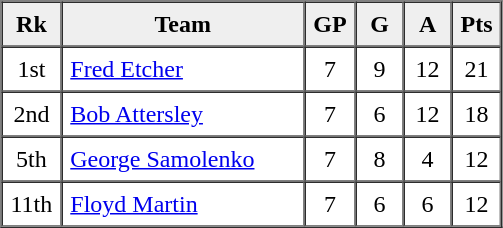<table border=1 cellpadding=5 cellspacing=0>
<tr>
<th bgcolor="#efefef" width="20">Rk</th>
<th bgcolor="#efefef" width="150">Team</th>
<th bgcolor="#efefef" width="20">GP</th>
<th bgcolor="#efefef" width="20">G</th>
<th bgcolor="#efefef" width="20">A</th>
<th bgcolor="#efefef" width="20">Pts</th>
</tr>
<tr align=center>
<td>1st</td>
<td align=left> <a href='#'>Fred Etcher</a></td>
<td>7</td>
<td>9</td>
<td>12</td>
<td>21</td>
</tr>
<tr align=center>
<td>2nd</td>
<td align=left> <a href='#'>Bob Attersley</a></td>
<td>7</td>
<td>6</td>
<td>12</td>
<td>18</td>
</tr>
<tr align=center>
<td>5th</td>
<td align=left> <a href='#'>George Samolenko</a></td>
<td>7</td>
<td>8</td>
<td>4</td>
<td>12</td>
</tr>
<tr align=center>
<td>11th</td>
<td align=left> <a href='#'>Floyd Martin</a></td>
<td>7</td>
<td>6</td>
<td>6</td>
<td>12</td>
</tr>
</table>
